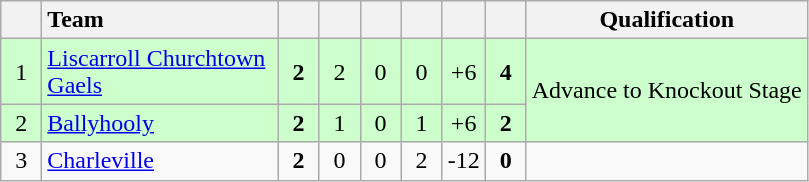<table class="wikitable" style="text-align:center">
<tr>
<th width="20"></th>
<th width="150" style="text-align:left;">Team</th>
<th width="20"></th>
<th width="20"></th>
<th width="20"></th>
<th width="20"></th>
<th width="20"></th>
<th width="20"></th>
<th>Qualification</th>
</tr>
<tr style="background:#ccffcc">
<td>1</td>
<td align="left"> <a href='#'>Liscarroll Churchtown Gaels</a></td>
<td><strong>2</strong></td>
<td>2</td>
<td>0</td>
<td>0</td>
<td>+6</td>
<td><strong>4</strong></td>
<td rowspan="2">Advance to Knockout Stage</td>
</tr>
<tr style="background:#ccffcc">
<td>2</td>
<td align="left"> <a href='#'>Ballyhooly</a></td>
<td><strong>2</strong></td>
<td>1</td>
<td>0</td>
<td>1</td>
<td>+6</td>
<td><strong>2</strong></td>
</tr>
<tr>
<td>3</td>
<td align="left"> <a href='#'>Charleville</a></td>
<td><strong>2</strong></td>
<td>0</td>
<td>0</td>
<td>2</td>
<td>-12</td>
<td><strong>0</strong></td>
<td></td>
</tr>
</table>
